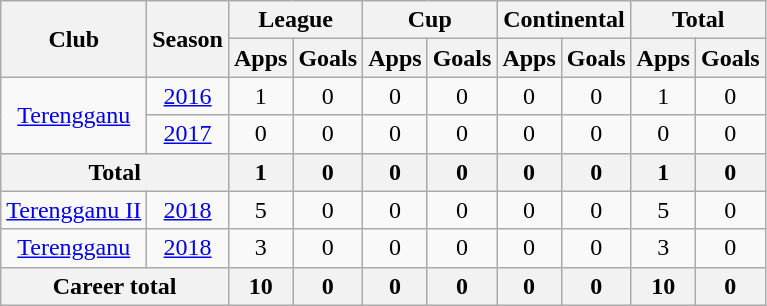<table class="wikitable" style="text-align: center;">
<tr>
<th rowspan="2">Club</th>
<th rowspan="2">Season</th>
<th colspan="2">League</th>
<th colspan="2">Cup</th>
<th colspan="2">Continental</th>
<th colspan="2">Total</th>
</tr>
<tr>
<th>Apps</th>
<th>Goals</th>
<th>Apps</th>
<th>Goals</th>
<th>Apps</th>
<th>Goals</th>
<th>Apps</th>
<th>Goals</th>
</tr>
<tr>
<td rowspan="2" valign="center"><a href='#'>Terengganu</a></td>
<td !colspan="3"><a href='#'>2016</a></td>
<td>1</td>
<td>0</td>
<td 0>0</td>
<td>0</td>
<td>0</td>
<td>0</td>
<td>1</td>
<td>0</td>
</tr>
<tr>
<td !colspan="3"><a href='#'>2017</a></td>
<td>0</td>
<td>0</td>
<td>0</td>
<td>0</td>
<td>0</td>
<td>0</td>
<td>0</td>
<td>0</td>
</tr>
<tr>
<th colspan=2>Total</th>
<th>1</th>
<th>0</th>
<th>0</th>
<th>0</th>
<th>0</th>
<th>0</th>
<th>1</th>
<th>0</th>
</tr>
<tr>
<td rowspan="1" valign="center"><a href='#'>Terengganu II</a></td>
<td !colspan="3"><a href='#'>2018</a></td>
<td>5</td>
<td>0</td>
<td 0>0</td>
<td>0</td>
<td>0</td>
<td>0</td>
<td>5</td>
<td>0</td>
</tr>
<tr>
<td rowspan="1" valign="center"><a href='#'>Terengganu</a></td>
<td !colspan="3"><a href='#'>2018</a></td>
<td>3</td>
<td>0</td>
<td 0>0</td>
<td>0</td>
<td>0</td>
<td>0</td>
<td>3</td>
<td>0</td>
</tr>
<tr>
<th colspan="2">Career total</th>
<th>10</th>
<th>0</th>
<th>0</th>
<th>0</th>
<th>0</th>
<th>0</th>
<th>10</th>
<th>0</th>
</tr>
</table>
